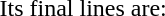<table border="0">
<tr ---->
<td><div><br>Its final lines are:</div></td>
</tr>
</table>
